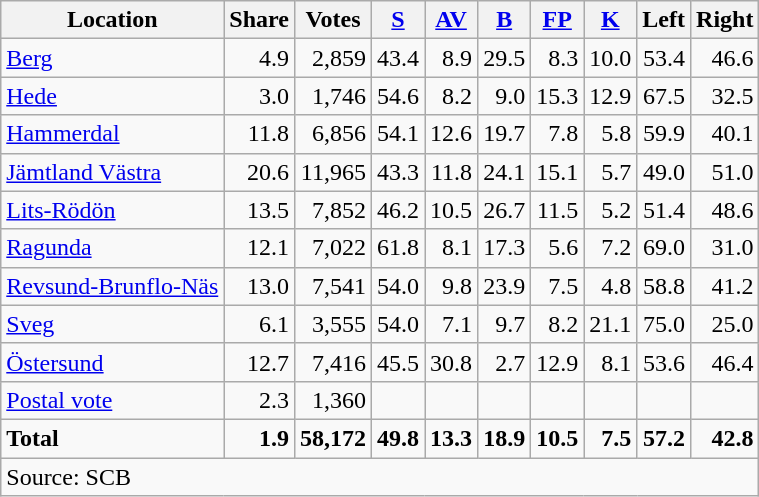<table class="wikitable sortable" style=text-align:right>
<tr>
<th>Location</th>
<th>Share</th>
<th>Votes</th>
<th><a href='#'>S</a></th>
<th><a href='#'>AV</a></th>
<th><a href='#'>B</a></th>
<th><a href='#'>FP</a></th>
<th><a href='#'>K</a></th>
<th>Left</th>
<th>Right</th>
</tr>
<tr>
<td align=left><a href='#'>Berg</a></td>
<td>4.9</td>
<td>2,859</td>
<td>43.4</td>
<td>8.9</td>
<td>29.5</td>
<td>8.3</td>
<td>10.0</td>
<td>53.4</td>
<td>46.6</td>
</tr>
<tr>
<td align=left><a href='#'>Hede</a></td>
<td>3.0</td>
<td>1,746</td>
<td>54.6</td>
<td>8.2</td>
<td>9.0</td>
<td>15.3</td>
<td>12.9</td>
<td>67.5</td>
<td>32.5</td>
</tr>
<tr>
<td align=left><a href='#'>Hammerdal</a></td>
<td>11.8</td>
<td>6,856</td>
<td>54.1</td>
<td>12.6</td>
<td>19.7</td>
<td>7.8</td>
<td>5.8</td>
<td>59.9</td>
<td>40.1</td>
</tr>
<tr>
<td align=left><a href='#'>Jämtland Västra</a></td>
<td>20.6</td>
<td>11,965</td>
<td>43.3</td>
<td>11.8</td>
<td>24.1</td>
<td>15.1</td>
<td>5.7</td>
<td>49.0</td>
<td>51.0</td>
</tr>
<tr>
<td align=left><a href='#'>Lits-Rödön</a></td>
<td>13.5</td>
<td>7,852</td>
<td>46.2</td>
<td>10.5</td>
<td>26.7</td>
<td>11.5</td>
<td>5.2</td>
<td>51.4</td>
<td>48.6</td>
</tr>
<tr>
<td align=left><a href='#'>Ragunda</a></td>
<td>12.1</td>
<td>7,022</td>
<td>61.8</td>
<td>8.1</td>
<td>17.3</td>
<td>5.6</td>
<td>7.2</td>
<td>69.0</td>
<td>31.0</td>
</tr>
<tr>
<td align=left><a href='#'>Revsund-Brunflo-Näs</a></td>
<td>13.0</td>
<td>7,541</td>
<td>54.0</td>
<td>9.8</td>
<td>23.9</td>
<td>7.5</td>
<td>4.8</td>
<td>58.8</td>
<td>41.2</td>
</tr>
<tr>
<td align=left><a href='#'>Sveg</a></td>
<td>6.1</td>
<td>3,555</td>
<td>54.0</td>
<td>7.1</td>
<td>9.7</td>
<td>8.2</td>
<td>21.1</td>
<td>75.0</td>
<td>25.0</td>
</tr>
<tr>
<td align=left><a href='#'>Östersund</a></td>
<td>12.7</td>
<td>7,416</td>
<td>45.5</td>
<td>30.8</td>
<td>2.7</td>
<td>12.9</td>
<td>8.1</td>
<td>53.6</td>
<td>46.4</td>
</tr>
<tr>
<td align=left><a href='#'>Postal vote</a></td>
<td>2.3</td>
<td>1,360</td>
<td></td>
<td></td>
<td></td>
<td></td>
<td></td>
<td></td>
<td></td>
</tr>
<tr>
<td align=left><strong>Total</strong></td>
<td><strong>1.9</strong></td>
<td><strong>58,172</strong></td>
<td><strong>49.8</strong></td>
<td><strong>13.3</strong></td>
<td><strong>18.9</strong></td>
<td><strong>10.5</strong></td>
<td><strong>7.5</strong></td>
<td><strong>57.2</strong></td>
<td><strong>42.8</strong></td>
</tr>
<tr>
<td align=left colspan=10>Source: SCB </td>
</tr>
</table>
